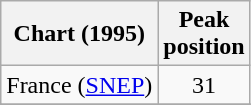<table class="wikitable sortable plainrowheaders">
<tr>
<th>Chart (1995)</th>
<th>Peak<br>position</th>
</tr>
<tr>
<td align="left">France (<a href='#'>SNEP</a>)</td>
<td align="center">31</td>
</tr>
<tr>
</tr>
<tr>
</tr>
<tr>
</tr>
</table>
